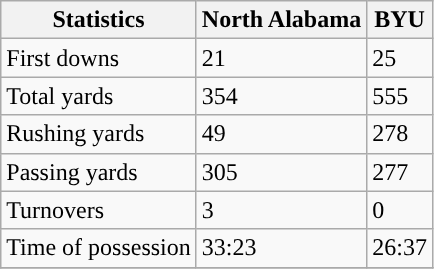<table class="wikitable">
<tr>
<th>Statistics</th>
<th>North Alabama</th>
<th>BYU</th>
</tr>
<tr>
<td>First downs</td>
<td>21</td>
<td>25</td>
</tr>
<tr>
<td>Total yards</td>
<td>354</td>
<td>555</td>
</tr>
<tr>
<td>Rushing yards</td>
<td>49</td>
<td>278</td>
</tr>
<tr>
<td>Passing yards</td>
<td>305</td>
<td>277</td>
</tr>
<tr>
<td>Turnovers</td>
<td>3</td>
<td>0</td>
</tr>
<tr>
<td>Time of possession</td>
<td>33:23</td>
<td>26:37</td>
</tr>
<tr>
</tr>
</table>
